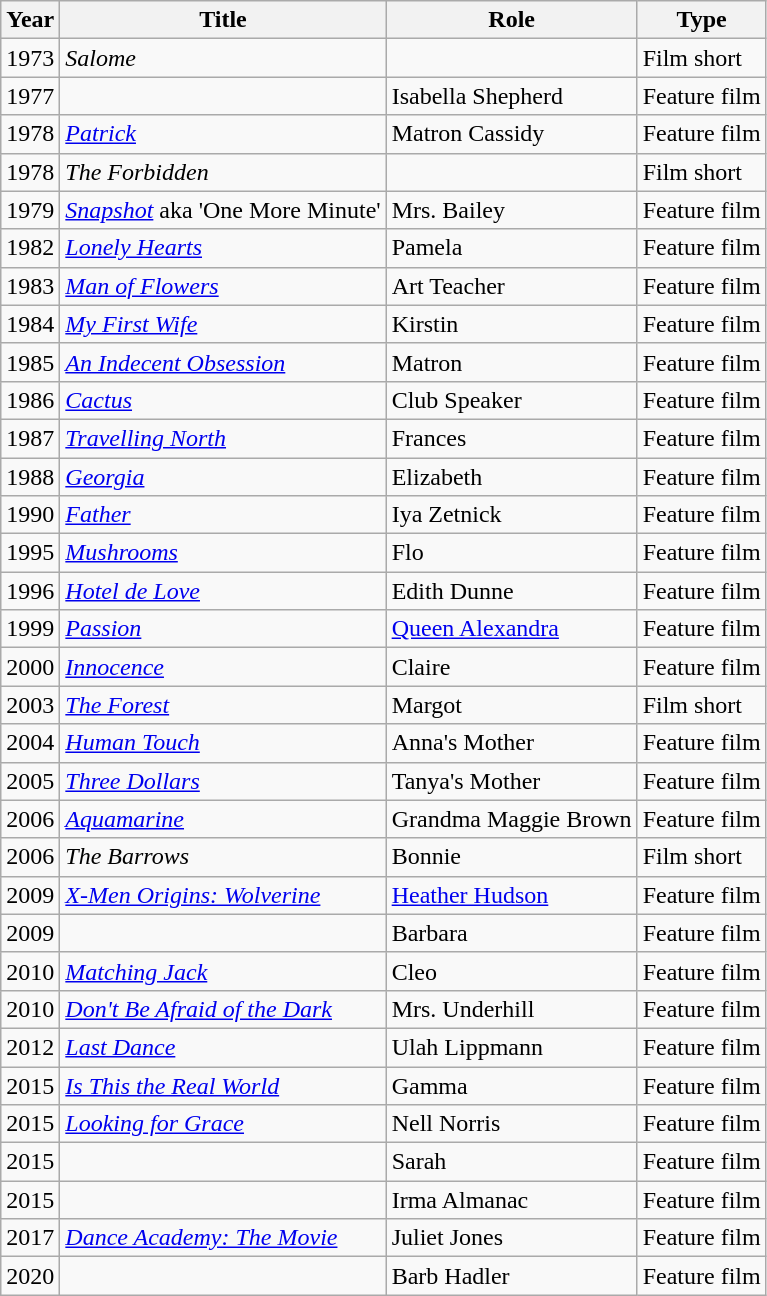<table class="wikitable sortable">
<tr>
<th>Year</th>
<th>Title</th>
<th>Role</th>
<th class="unsortable">Type</th>
</tr>
<tr>
<td>1973</td>
<td><em>Salome</em></td>
<td></td>
<td>Film short</td>
</tr>
<tr>
<td>1977</td>
<td><em></em></td>
<td>Isabella Shepherd</td>
<td>Feature film</td>
</tr>
<tr>
<td>1978</td>
<td><em><a href='#'>Patrick</a></em></td>
<td>Matron Cassidy</td>
<td>Feature film</td>
</tr>
<tr>
<td>1978</td>
<td><em>The Forbidden</em></td>
<td></td>
<td>Film short</td>
</tr>
<tr>
<td>1979</td>
<td><em><a href='#'>Snapshot</a></em> aka 'One More Minute'</td>
<td>Mrs. Bailey</td>
<td>Feature film</td>
</tr>
<tr>
<td>1982</td>
<td><em><a href='#'>Lonely Hearts</a></em></td>
<td>Pamela</td>
<td>Feature film</td>
</tr>
<tr>
<td>1983</td>
<td><em><a href='#'>Man of Flowers</a></em></td>
<td>Art Teacher</td>
<td>Feature film</td>
</tr>
<tr>
<td>1984</td>
<td><em><a href='#'>My First Wife</a></em></td>
<td>Kirstin</td>
<td>Feature film</td>
</tr>
<tr>
<td>1985</td>
<td><em><a href='#'>An Indecent Obsession</a></em></td>
<td>Matron</td>
<td>Feature film</td>
</tr>
<tr>
<td>1986</td>
<td><em><a href='#'>Cactus</a></em></td>
<td>Club Speaker</td>
<td>Feature film</td>
</tr>
<tr>
<td>1987</td>
<td><em><a href='#'>Travelling North</a></em></td>
<td>Frances</td>
<td>Feature film</td>
</tr>
<tr>
<td>1988</td>
<td><em><a href='#'>Georgia</a></em></td>
<td>Elizabeth</td>
<td>Feature film</td>
</tr>
<tr>
<td>1990</td>
<td><em><a href='#'>Father</a></em></td>
<td>Iya Zetnick</td>
<td>Feature film</td>
</tr>
<tr>
<td>1995</td>
<td><em><a href='#'>Mushrooms</a></em></td>
<td>Flo</td>
<td>Feature film</td>
</tr>
<tr>
<td>1996</td>
<td><em><a href='#'>Hotel de Love</a></em></td>
<td>Edith Dunne</td>
<td>Feature film</td>
</tr>
<tr>
<td>1999</td>
<td><em><a href='#'>Passion</a></em></td>
<td><a href='#'>Queen Alexandra</a></td>
<td>Feature film</td>
</tr>
<tr>
<td>2000</td>
<td><em><a href='#'>Innocence</a></em></td>
<td>Claire</td>
<td>Feature film</td>
</tr>
<tr>
<td>2003</td>
<td><em><a href='#'>The Forest</a></em></td>
<td>Margot</td>
<td>Film short</td>
</tr>
<tr>
<td>2004</td>
<td><em><a href='#'>Human Touch</a></em></td>
<td>Anna's Mother</td>
<td>Feature film</td>
</tr>
<tr>
<td>2005</td>
<td><em><a href='#'>Three Dollars</a></em></td>
<td>Tanya's Mother</td>
<td>Feature film</td>
</tr>
<tr>
<td>2006</td>
<td><em><a href='#'>Aquamarine</a></em></td>
<td>Grandma Maggie Brown</td>
<td>Feature film</td>
</tr>
<tr>
<td>2006</td>
<td><em>The Barrows</em></td>
<td>Bonnie</td>
<td>Film short</td>
</tr>
<tr>
<td>2009</td>
<td><em><a href='#'>X-Men Origins: Wolverine</a></em></td>
<td><a href='#'>Heather Hudson</a></td>
<td>Feature film</td>
</tr>
<tr>
<td>2009</td>
<td><em></em></td>
<td>Barbara</td>
<td>Feature film</td>
</tr>
<tr>
<td>2010</td>
<td><em><a href='#'>Matching Jack</a></em></td>
<td>Cleo</td>
<td>Feature film</td>
</tr>
<tr>
<td>2010</td>
<td><em><a href='#'>Don't Be Afraid of the Dark</a></em></td>
<td>Mrs. Underhill</td>
<td>Feature film</td>
</tr>
<tr>
<td>2012</td>
<td><em><a href='#'>Last Dance</a></em></td>
<td>Ulah Lippmann</td>
<td>Feature film</td>
</tr>
<tr>
<td>2015</td>
<td><em><a href='#'>Is This the Real World</a></em></td>
<td>Gamma</td>
<td>Feature film</td>
</tr>
<tr>
<td>2015</td>
<td><em><a href='#'>Looking for Grace</a></em></td>
<td>Nell Norris</td>
<td>Feature film</td>
</tr>
<tr>
<td>2015</td>
<td><em></em></td>
<td>Sarah</td>
<td>Feature film</td>
</tr>
<tr>
<td>2015</td>
<td><em></em></td>
<td>Irma Almanac</td>
<td>Feature film</td>
</tr>
<tr>
<td>2017</td>
<td><em><a href='#'>Dance Academy: The Movie</a></em></td>
<td>Juliet Jones</td>
<td>Feature film</td>
</tr>
<tr>
<td>2020</td>
<td><em></em></td>
<td>Barb Hadler</td>
<td>Feature film</td>
</tr>
</table>
